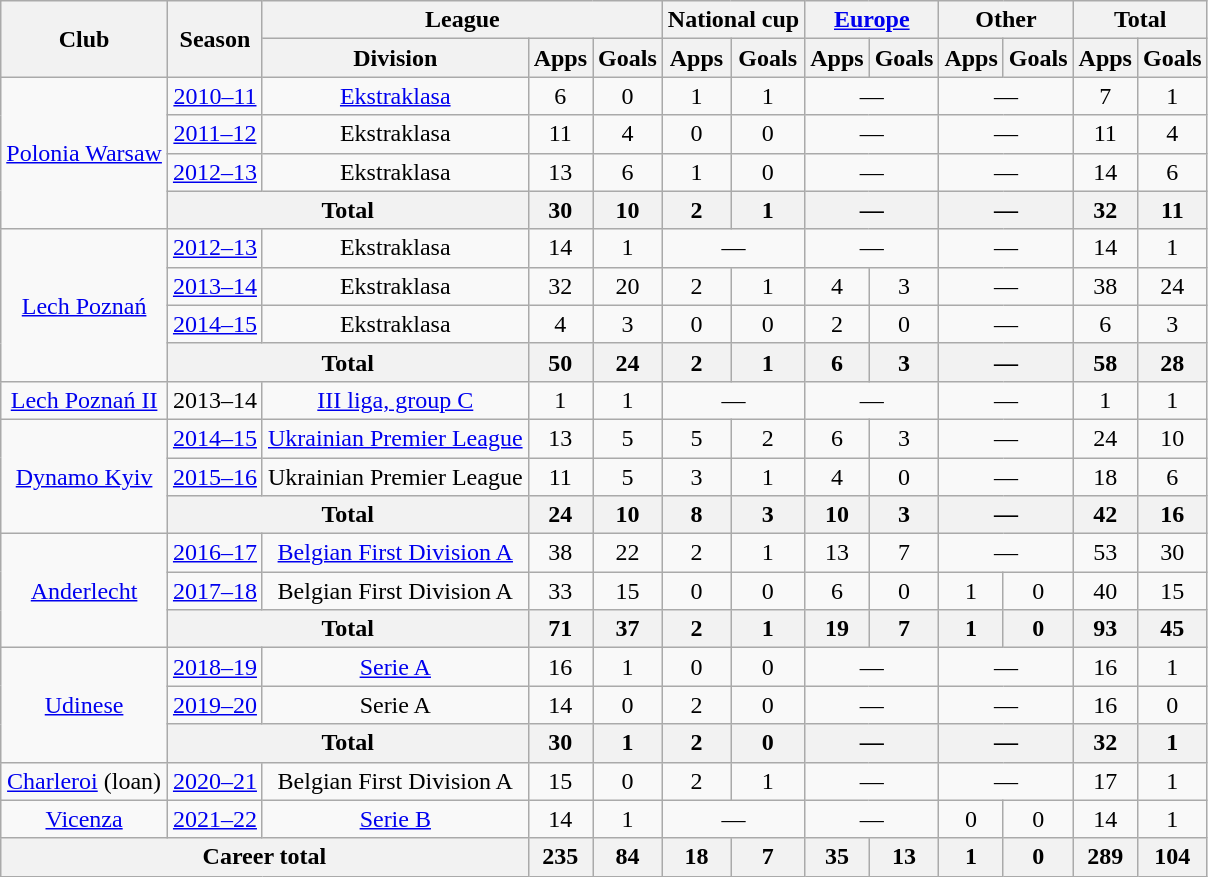<table class="wikitable" style="text-align: center;">
<tr>
<th rowspan="2">Club</th>
<th rowspan="2">Season</th>
<th colspan="3">League</th>
<th colspan="2">National cup</th>
<th colspan="2"><a href='#'>Europe</a></th>
<th colspan="2">Other</th>
<th colspan="2">Total</th>
</tr>
<tr>
<th>Division</th>
<th>Apps</th>
<th>Goals</th>
<th>Apps</th>
<th>Goals</th>
<th>Apps</th>
<th>Goals</th>
<th>Apps</th>
<th>Goals</th>
<th>Apps</th>
<th>Goals</th>
</tr>
<tr>
<td rowspan="4"><a href='#'>Polonia Warsaw</a></td>
<td><a href='#'>2010–11</a></td>
<td><a href='#'>Ekstraklasa</a></td>
<td>6</td>
<td>0</td>
<td>1</td>
<td>1</td>
<td colspan="2">—</td>
<td colspan="2">—</td>
<td>7</td>
<td>1</td>
</tr>
<tr>
<td><a href='#'>2011–12</a></td>
<td>Ekstraklasa</td>
<td>11</td>
<td>4</td>
<td>0</td>
<td>0</td>
<td colspan="2">—</td>
<td colspan="2">—</td>
<td>11</td>
<td>4</td>
</tr>
<tr>
<td><a href='#'>2012–13</a></td>
<td>Ekstraklasa</td>
<td>13</td>
<td>6</td>
<td>1</td>
<td>0</td>
<td colspan="2">—</td>
<td colspan="2">—</td>
<td>14</td>
<td>6</td>
</tr>
<tr>
<th colspan="2">Total</th>
<th>30</th>
<th>10</th>
<th>2</th>
<th>1</th>
<th colspan="2">—</th>
<th colspan="2">—</th>
<th>32</th>
<th>11</th>
</tr>
<tr>
<td rowspan="4"><a href='#'>Lech Poznań</a></td>
<td><a href='#'>2012–13</a></td>
<td>Ekstraklasa</td>
<td>14</td>
<td>1</td>
<td colspan="2">—</td>
<td colspan="2">—</td>
<td colspan="2">—</td>
<td>14</td>
<td>1</td>
</tr>
<tr>
<td><a href='#'>2013–14</a></td>
<td>Ekstraklasa</td>
<td>32</td>
<td>20</td>
<td>2</td>
<td>1</td>
<td>4</td>
<td>3</td>
<td colspan="2">—</td>
<td>38</td>
<td>24</td>
</tr>
<tr>
<td><a href='#'>2014–15</a></td>
<td>Ekstraklasa</td>
<td>4</td>
<td>3</td>
<td>0</td>
<td>0</td>
<td>2</td>
<td>0</td>
<td colspan="2">—</td>
<td>6</td>
<td>3</td>
</tr>
<tr>
<th colspan="2">Total</th>
<th>50</th>
<th>24</th>
<th>2</th>
<th>1</th>
<th>6</th>
<th>3</th>
<th colspan="2">—</th>
<th>58</th>
<th>28</th>
</tr>
<tr>
<td><a href='#'>Lech Poznań II</a></td>
<td>2013–14</td>
<td><a href='#'>III liga, group C</a></td>
<td>1</td>
<td>1</td>
<td colspan="2">—</td>
<td colspan="2">—</td>
<td colspan="2">—</td>
<td>1</td>
<td>1</td>
</tr>
<tr>
<td rowspan="3"><a href='#'>Dynamo Kyiv</a></td>
<td><a href='#'>2014–15</a></td>
<td><a href='#'>Ukrainian Premier League</a></td>
<td>13</td>
<td>5</td>
<td>5</td>
<td>2</td>
<td>6</td>
<td>3</td>
<td colspan="2">—</td>
<td>24</td>
<td>10</td>
</tr>
<tr>
<td><a href='#'>2015–16</a></td>
<td>Ukrainian Premier League</td>
<td>11</td>
<td>5</td>
<td>3</td>
<td>1</td>
<td>4</td>
<td>0</td>
<td colspan="2">—</td>
<td>18</td>
<td>6</td>
</tr>
<tr>
<th colspan="2">Total</th>
<th>24</th>
<th>10</th>
<th>8</th>
<th>3</th>
<th>10</th>
<th>3</th>
<th colspan="2">—</th>
<th>42</th>
<th>16</th>
</tr>
<tr>
<td rowspan=3><a href='#'>Anderlecht</a></td>
<td><a href='#'>2016–17</a></td>
<td><a href='#'>Belgian First Division A</a></td>
<td>38</td>
<td>22</td>
<td>2</td>
<td>1</td>
<td>13</td>
<td>7</td>
<td colspan="2">—</td>
<td>53</td>
<td>30</td>
</tr>
<tr>
<td><a href='#'>2017–18</a></td>
<td>Belgian First Division A</td>
<td>33</td>
<td>15</td>
<td>0</td>
<td>0</td>
<td>6</td>
<td>0</td>
<td>1</td>
<td>0</td>
<td>40</td>
<td>15</td>
</tr>
<tr>
<th colspan="2">Total</th>
<th>71</th>
<th>37</th>
<th>2</th>
<th>1</th>
<th>19</th>
<th>7</th>
<th>1</th>
<th>0</th>
<th>93</th>
<th>45</th>
</tr>
<tr>
<td rowspan=3><a href='#'>Udinese</a></td>
<td><a href='#'>2018–19</a></td>
<td><a href='#'>Serie A</a></td>
<td>16</td>
<td>1</td>
<td>0</td>
<td>0</td>
<td colspan="2">—</td>
<td colspan="2">—</td>
<td>16</td>
<td>1</td>
</tr>
<tr>
<td><a href='#'>2019–20</a></td>
<td>Serie A</td>
<td>14</td>
<td>0</td>
<td>2</td>
<td>0</td>
<td colspan="2">—</td>
<td colspan="2">—</td>
<td>16</td>
<td>0</td>
</tr>
<tr>
<th colspan="2">Total</th>
<th>30</th>
<th>1</th>
<th>2</th>
<th>0</th>
<th colspan="2">—</th>
<th colspan="2">—</th>
<th>32</th>
<th>1</th>
</tr>
<tr>
<td><a href='#'>Charleroi</a> (loan)</td>
<td><a href='#'>2020–21</a></td>
<td>Belgian First Division A</td>
<td>15</td>
<td>0</td>
<td>2</td>
<td>1</td>
<td colspan="2">—</td>
<td colspan="2">—</td>
<td>17</td>
<td>1</td>
</tr>
<tr>
<td><a href='#'>Vicenza</a></td>
<td><a href='#'>2021–22</a></td>
<td><a href='#'>Serie B</a></td>
<td>14</td>
<td>1</td>
<td colspan="2">—</td>
<td colspan="2">—</td>
<td>0</td>
<td>0</td>
<td>14</td>
<td>1</td>
</tr>
<tr>
<th colspan="3">Career total</th>
<th>235</th>
<th>84</th>
<th>18</th>
<th>7</th>
<th>35</th>
<th>13</th>
<th>1</th>
<th>0</th>
<th>289</th>
<th>104</th>
</tr>
</table>
